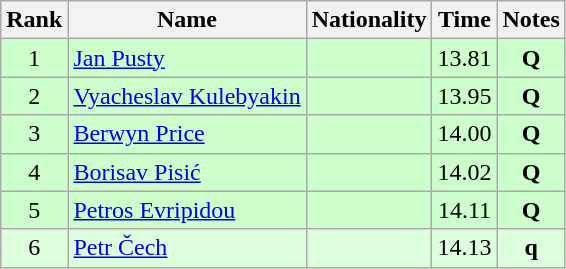<table class="wikitable sortable" style="text-align:center">
<tr>
<th>Rank</th>
<th>Name</th>
<th>Nationality</th>
<th>Time</th>
<th>Notes</th>
</tr>
<tr bgcolor=ccffcc>
<td>1</td>
<td align=left><a href='#'>Jan Pusty</a></td>
<td align=left></td>
<td>13.81</td>
<td><strong>Q</strong></td>
</tr>
<tr bgcolor=ccffcc>
<td>2</td>
<td align=left><a href='#'>Vyacheslav Kulebyakin</a></td>
<td align=left></td>
<td>13.95</td>
<td><strong>Q</strong></td>
</tr>
<tr bgcolor=ccffcc>
<td>3</td>
<td align=left><a href='#'>Berwyn Price</a></td>
<td align=left></td>
<td>14.00</td>
<td><strong>Q</strong></td>
</tr>
<tr bgcolor=ccffcc>
<td>4</td>
<td align=left><a href='#'>Borisav Pisić</a></td>
<td align=left></td>
<td>14.02</td>
<td><strong>Q</strong></td>
</tr>
<tr bgcolor=ccffcc>
<td>5</td>
<td align=left><a href='#'>Petros Evripidou</a></td>
<td align=left></td>
<td>14.11</td>
<td><strong>Q</strong></td>
</tr>
<tr bgcolor=ddffdd>
<td>6</td>
<td align=left><a href='#'>Petr Čech</a></td>
<td align=left></td>
<td>14.13</td>
<td><strong>q</strong></td>
</tr>
</table>
